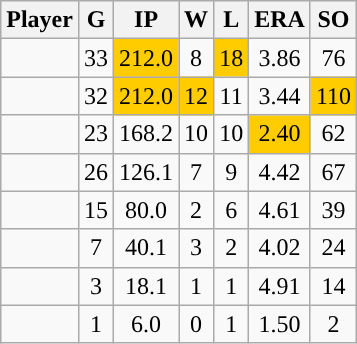<table class="wikitable sortable">
<tr>
<th>Player</th>
<th>G</th>
<th>IP</th>
<th>W</th>
<th>L</th>
<th>ERA</th>
<th>SO</th>
</tr>
<tr align="center">
<td></td>
<td>33</td>
<td style="background:#fc0;">212.0</td>
<td>8</td>
<td style="background:#fc0;">18</td>
<td>3.86</td>
<td>76</td>
</tr>
<tr align="center">
<td></td>
<td>32</td>
<td style="background:#fc0;">212.0</td>
<td style="background:#fc0;">12</td>
<td>11</td>
<td>3.44</td>
<td style="background:#fc0;">110</td>
</tr>
<tr align="center">
<td></td>
<td>23</td>
<td>168.2</td>
<td>10</td>
<td>10</td>
<td style="background:#fc0;">2.40</td>
<td>62</td>
</tr>
<tr align="center">
<td></td>
<td>26</td>
<td>126.1</td>
<td>7</td>
<td>9</td>
<td>4.42</td>
<td>67</td>
</tr>
<tr align="center">
<td></td>
<td>15</td>
<td>80.0</td>
<td>2</td>
<td>6</td>
<td>4.61</td>
<td>39</td>
</tr>
<tr align="center">
<td></td>
<td>7</td>
<td>40.1</td>
<td>3</td>
<td>2</td>
<td>4.02</td>
<td>24</td>
</tr>
<tr align="center">
<td></td>
<td>3</td>
<td>18.1</td>
<td>1</td>
<td>1</td>
<td>4.91</td>
<td>14</td>
</tr>
<tr align="center">
<td></td>
<td>1</td>
<td>6.0</td>
<td>0</td>
<td>1</td>
<td>1.50</td>
<td>2</td>
</tr>
</table>
